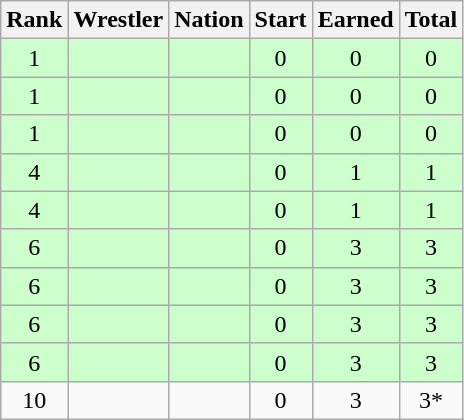<table class="wikitable sortable" style="text-align:center;">
<tr>
<th>Rank</th>
<th>Wrestler</th>
<th>Nation</th>
<th>Start</th>
<th>Earned</th>
<th>Total</th>
</tr>
<tr style="background:#cfc;">
<td>1</td>
<td align=left></td>
<td align=left></td>
<td>0</td>
<td>0</td>
<td>0</td>
</tr>
<tr style="background:#cfc;">
<td>1</td>
<td align=left></td>
<td align=left></td>
<td>0</td>
<td>0</td>
<td>0</td>
</tr>
<tr style="background:#cfc;">
<td>1</td>
<td align=left></td>
<td align=left></td>
<td>0</td>
<td>0</td>
<td>0</td>
</tr>
<tr style="background:#cfc;">
<td>4</td>
<td align=left></td>
<td align=left></td>
<td>0</td>
<td>1</td>
<td>1</td>
</tr>
<tr style="background:#cfc;">
<td>4</td>
<td align=left></td>
<td align=left></td>
<td>0</td>
<td>1</td>
<td>1</td>
</tr>
<tr style="background:#cfc;">
<td>6</td>
<td align=left></td>
<td align=left></td>
<td>0</td>
<td>3</td>
<td>3</td>
</tr>
<tr style="background:#cfc;">
<td>6</td>
<td align=left></td>
<td align=left></td>
<td>0</td>
<td>3</td>
<td>3</td>
</tr>
<tr style="background:#cfc;">
<td>6</td>
<td align=left></td>
<td align=left></td>
<td>0</td>
<td>3</td>
<td>3</td>
</tr>
<tr style="background:#cfc;">
<td>6</td>
<td align=left></td>
<td align=left></td>
<td>0</td>
<td>3</td>
<td>3</td>
</tr>
<tr>
<td>10</td>
<td align=left></td>
<td align=left></td>
<td>0</td>
<td>3</td>
<td>3*</td>
</tr>
</table>
